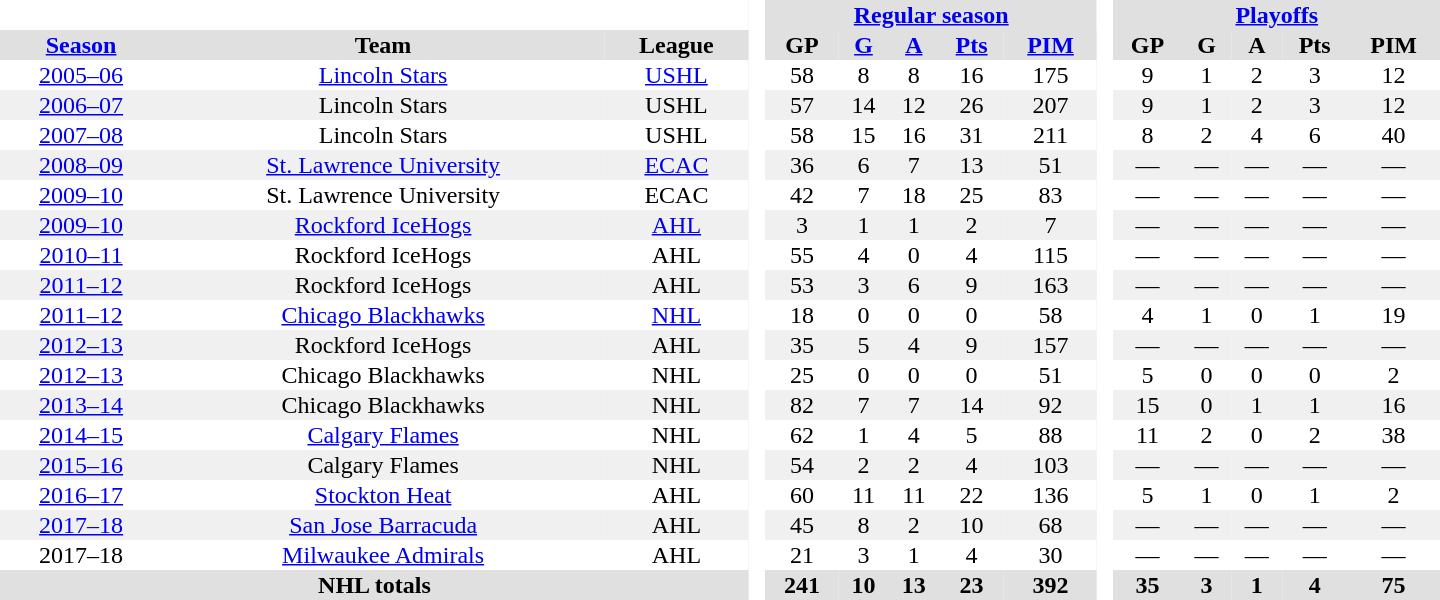<table border="0" cellpadding="1" cellspacing="0" style="text-align:center; width:60em">
<tr style="background:#e0e0e0;">
<th colspan="3" style="background:#ffffff;"> </th>
<th rowspan="100" style="background:#ffffff;"> </th>
<th colspan="5"><a href='#'>Regular season</a></th>
<th rowspan="100" style="background:#ffffff;"> </th>
<th colspan="5"><a href='#'>Playoffs</a></th>
</tr>
<tr style="background:#e0e0e0;">
<th><a href='#'>Season</a></th>
<th>Team</th>
<th>League</th>
<th>GP</th>
<th><a href='#'>G</a></th>
<th><a href='#'>A</a></th>
<th><a href='#'>Pts</a></th>
<th><a href='#'>PIM</a></th>
<th>GP</th>
<th>G</th>
<th>A</th>
<th>Pts</th>
<th>PIM</th>
</tr>
<tr>
<td><a href='#'>2005–06</a></td>
<td><a href='#'>Lincoln Stars</a></td>
<td><a href='#'>USHL</a></td>
<td>58</td>
<td>8</td>
<td>8</td>
<td>16</td>
<td>175</td>
<td>9</td>
<td>1</td>
<td>2</td>
<td>3</td>
<td>12</td>
</tr>
<tr style="background:#f0f0f0;">
<td><a href='#'>2006–07</a></td>
<td>Lincoln Stars</td>
<td>USHL</td>
<td>57</td>
<td>14</td>
<td>12</td>
<td>26</td>
<td>207</td>
<td>9</td>
<td>1</td>
<td>2</td>
<td>3</td>
<td>12</td>
</tr>
<tr>
<td><a href='#'>2007–08</a></td>
<td>Lincoln Stars</td>
<td>USHL</td>
<td>58</td>
<td>15</td>
<td>16</td>
<td>31</td>
<td>211</td>
<td>8</td>
<td>2</td>
<td>4</td>
<td>6</td>
<td>40</td>
</tr>
<tr style="background:#f0f0f0;">
<td><a href='#'>2008–09</a></td>
<td><a href='#'>St. Lawrence University</a></td>
<td><a href='#'>ECAC</a></td>
<td>36</td>
<td>6</td>
<td>7</td>
<td>13</td>
<td>51</td>
<td>—</td>
<td>—</td>
<td>—</td>
<td>—</td>
<td>—</td>
</tr>
<tr>
<td><a href='#'>2009–10</a></td>
<td>St. Lawrence University</td>
<td>ECAC</td>
<td>42</td>
<td>7</td>
<td>18</td>
<td>25</td>
<td>83</td>
<td>—</td>
<td>—</td>
<td>—</td>
<td>—</td>
<td>—</td>
</tr>
<tr style="background:#f0f0f0;">
<td><a href='#'>2009–10</a></td>
<td><a href='#'>Rockford IceHogs</a></td>
<td><a href='#'>AHL</a></td>
<td>3</td>
<td>1</td>
<td>1</td>
<td>2</td>
<td>7</td>
<td>—</td>
<td>—</td>
<td>—</td>
<td>—</td>
<td>—</td>
</tr>
<tr>
<td><a href='#'>2010–11</a></td>
<td>Rockford IceHogs</td>
<td>AHL</td>
<td>55</td>
<td>4</td>
<td>0</td>
<td>4</td>
<td>115</td>
<td>—</td>
<td>—</td>
<td>—</td>
<td>—</td>
<td>—</td>
</tr>
<tr style="background:#f0f0f0;">
<td><a href='#'>2011–12</a></td>
<td>Rockford IceHogs</td>
<td>AHL</td>
<td>53</td>
<td>3</td>
<td>6</td>
<td>9</td>
<td>163</td>
<td>—</td>
<td>—</td>
<td>—</td>
<td>—</td>
<td>—</td>
</tr>
<tr>
<td><a href='#'>2011–12</a></td>
<td><a href='#'>Chicago Blackhawks</a></td>
<td><a href='#'>NHL</a></td>
<td>18</td>
<td>0</td>
<td>0</td>
<td>0</td>
<td>58</td>
<td>4</td>
<td>1</td>
<td>0</td>
<td>1</td>
<td>19</td>
</tr>
<tr style="background:#f0f0f0;">
<td><a href='#'>2012–13</a></td>
<td>Rockford IceHogs</td>
<td>AHL</td>
<td>35</td>
<td>5</td>
<td>4</td>
<td>9</td>
<td>157</td>
<td>—</td>
<td>—</td>
<td>—</td>
<td>—</td>
<td>—</td>
</tr>
<tr>
<td><a href='#'>2012–13</a></td>
<td>Chicago Blackhawks</td>
<td>NHL</td>
<td>25</td>
<td>0</td>
<td>0</td>
<td>0</td>
<td>51</td>
<td>5</td>
<td>0</td>
<td>0</td>
<td>0</td>
<td>2</td>
</tr>
<tr style="background:#f0f0f0;">
<td><a href='#'>2013–14</a></td>
<td>Chicago Blackhawks</td>
<td>NHL</td>
<td>82</td>
<td>7</td>
<td>7</td>
<td>14</td>
<td>92</td>
<td>15</td>
<td>0</td>
<td>1</td>
<td>1</td>
<td>16</td>
</tr>
<tr>
<td><a href='#'>2014–15</a></td>
<td><a href='#'>Calgary Flames</a></td>
<td>NHL</td>
<td>62</td>
<td>1</td>
<td>4</td>
<td>5</td>
<td>88</td>
<td>11</td>
<td>2</td>
<td>0</td>
<td>2</td>
<td>38</td>
</tr>
<tr style="background:#f0f0f0;">
<td><a href='#'>2015–16</a></td>
<td>Calgary Flames</td>
<td>NHL</td>
<td>54</td>
<td>2</td>
<td>2</td>
<td>4</td>
<td>103</td>
<td>—</td>
<td>—</td>
<td>—</td>
<td>—</td>
<td>—</td>
</tr>
<tr>
<td><a href='#'>2016–17</a></td>
<td><a href='#'>Stockton Heat</a></td>
<td>AHL</td>
<td>60</td>
<td>11</td>
<td>11</td>
<td>22</td>
<td>136</td>
<td>5</td>
<td>1</td>
<td>0</td>
<td>1</td>
<td>2</td>
</tr>
<tr style="background:#f0f0f0;">
<td><a href='#'>2017–18</a></td>
<td><a href='#'>San Jose Barracuda</a></td>
<td>AHL</td>
<td>45</td>
<td>8</td>
<td>2</td>
<td>10</td>
<td>68</td>
<td>—</td>
<td>—</td>
<td>—</td>
<td>—</td>
<td>—</td>
</tr>
<tr>
<td>2017–18</td>
<td><a href='#'>Milwaukee Admirals</a></td>
<td>AHL</td>
<td>21</td>
<td>3</td>
<td>1</td>
<td>4</td>
<td>30</td>
<td>—</td>
<td>—</td>
<td>—</td>
<td>—</td>
<td>—</td>
</tr>
<tr style="background:#e0e0e0;">
<th colspan="3">NHL totals</th>
<th>241</th>
<th>10</th>
<th>13</th>
<th>23</th>
<th>392</th>
<th>35</th>
<th>3</th>
<th>1</th>
<th>4</th>
<th>75</th>
</tr>
</table>
